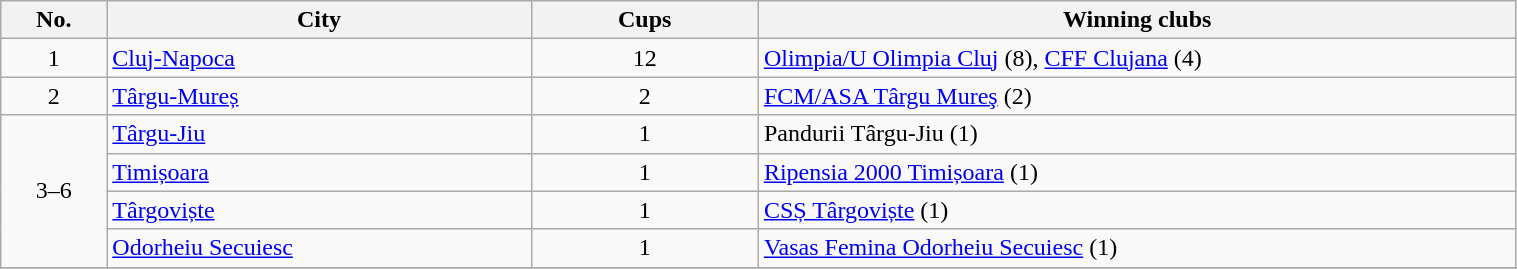<table class="wikitable sortable"  width=80%;>
<tr>
<th style="width:7%;">No.</th>
<th style="width:28%;">City</th>
<th style="width:15%;">Cups</th>
<th style="width:50%;">Winning clubs</th>
</tr>
<tr>
<td style="text-align: center;">1</td>
<td> <a href='#'>Cluj-Napoca</a></td>
<td style="text-align: center;">12</td>
<td><a href='#'>Olimpia/U Olimpia Cluj</a> (8), <a href='#'>CFF Clujana</a> (4)</td>
</tr>
<tr>
<td style="text-align: center;">2</td>
<td> <a href='#'>Târgu-Mureș</a></td>
<td style="text-align: center;">2</td>
<td><a href='#'>FCM/ASA Târgu Mureş</a> (2)</td>
</tr>
<tr>
<td style="text-align: center;" rowspan="4">3–6</td>
<td> <a href='#'>Târgu-Jiu</a></td>
<td style="text-align: center;">1</td>
<td>Pandurii Târgu-Jiu (1)</td>
</tr>
<tr>
<td> <a href='#'>Timișoara</a></td>
<td style="text-align: center;">1</td>
<td><a href='#'>Ripensia 2000 Timișoara</a> (1)</td>
</tr>
<tr>
<td> <a href='#'>Târgoviște</a></td>
<td style="text-align: center;">1</td>
<td><a href='#'>CSȘ Târgoviște</a> (1)</td>
</tr>
<tr>
<td> <a href='#'>Odorheiu Secuiesc</a></td>
<td style="text-align: center;">1</td>
<td><a href='#'>Vasas Femina Odorheiu Secuiesc</a> (1)</td>
</tr>
<tr>
</tr>
</table>
